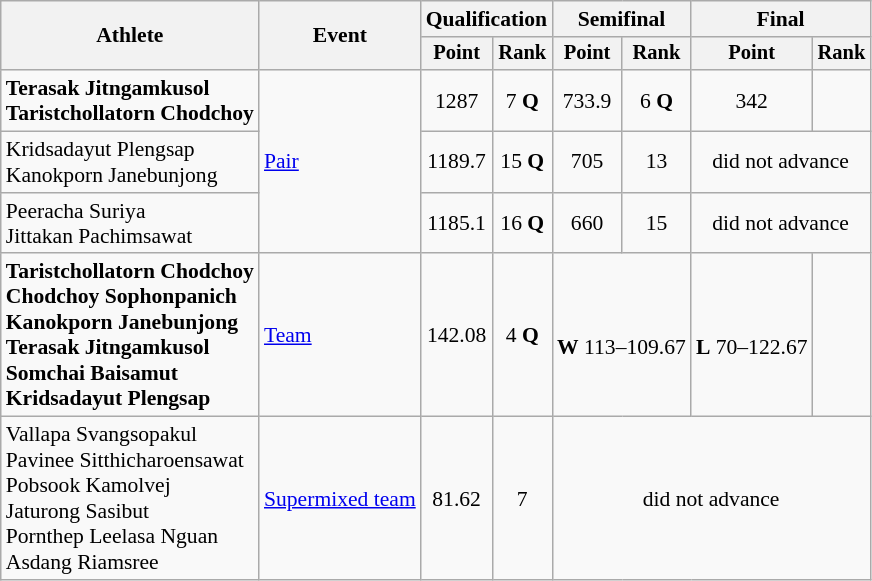<table class=wikitable style=font-size:90%;text-align:center>
<tr>
<th rowspan="2">Athlete</th>
<th rowspan="2">Event</th>
<th colspan=2>Qualification</th>
<th colspan=2>Semifinal</th>
<th colspan=2>Final</th>
</tr>
<tr style="font-size:95%">
<th>Point</th>
<th>Rank</th>
<th>Point</th>
<th>Rank</th>
<th>Point</th>
<th>Rank</th>
</tr>
<tr>
<td align=left><strong>Terasak Jitngamkusol<br>Taristchollatorn Chodchoy</strong></td>
<td align=left rowspan=3><a href='#'>Pair</a></td>
<td>1287</td>
<td>7 <strong>Q</strong></td>
<td>733.9</td>
<td>6 <strong>Q</strong></td>
<td>342</td>
<td></td>
</tr>
<tr>
<td align=left>Kridsadayut Plengsap<br>Kanokporn Janebunjong</td>
<td>1189.7</td>
<td>15 <strong>Q</strong></td>
<td>705</td>
<td>13</td>
<td colspan=2>did not advance</td>
</tr>
<tr>
<td align=left>Peeracha Suriya<br>Jittakan Pachimsawat</td>
<td>1185.1</td>
<td>16 <strong>Q</strong></td>
<td>660</td>
<td>15</td>
<td colspan=2>did not advance</td>
</tr>
<tr>
<td align=left><strong>Taristchollatorn Chodchoy<br>Chodchoy Sophonpanich<br>Kanokporn Janebunjong<br>Terasak Jitngamkusol<br>Somchai Baisamut<br>Kridsadayut Plengsap</strong></td>
<td align=left><a href='#'>Team</a></td>
<td>142.08</td>
<td>4 <strong>Q</strong></td>
<td colspan=2><br><strong>W</strong> 113–109.67</td>
<td><br><strong>L</strong> 70–122.67</td>
<td></td>
</tr>
<tr>
<td align=left>Vallapa Svangsopakul<br>Pavinee Sitthicharoensawat<br>Pobsook Kamolvej<br>Jaturong Sasibut<br>Pornthep Leelasa Nguan<br>Asdang Riamsree</td>
<td align=left><a href='#'>Supermixed team</a></td>
<td>81.62</td>
<td>7</td>
<td colspan=4>did not advance</td>
</tr>
</table>
